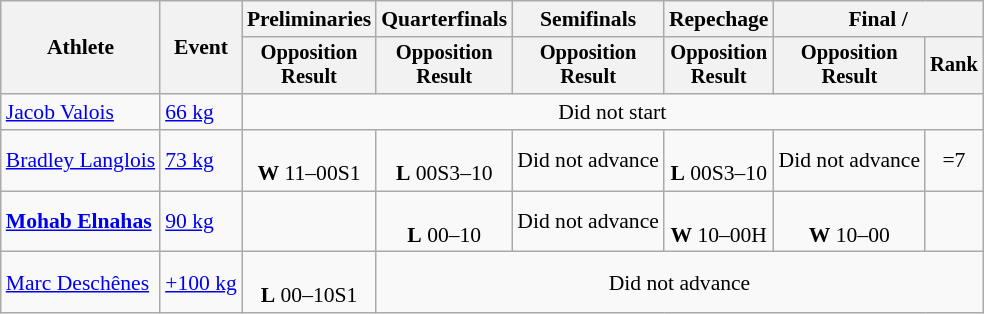<table class="wikitable" style="font-size:90%">
<tr>
<th rowspan=2>Athlete</th>
<th rowspan=2>Event</th>
<th>Preliminaries</th>
<th>Quarterfinals</th>
<th>Semifinals</th>
<th>Repechage</th>
<th colspan=2>Final / </th>
</tr>
<tr style="font-size:95%">
<th>Opposition<br>Result</th>
<th>Opposition<br>Result</th>
<th>Opposition<br>Result</th>
<th>Opposition<br>Result</th>
<th>Opposition<br>Result</th>
<th>Rank</th>
</tr>
<tr align=center>
<td align=left><a href='#'>Jacob Valois</a></td>
<td align=left><a href='#'>66 kg</a></td>
<td colspan=6>Did not start</td>
</tr>
<tr align=center>
<td align=left><a href='#'>Bradley Langlois</a></td>
<td align=left><a href='#'>73 kg</a></td>
<td><br><strong>W</strong> 11–00S1</td>
<td><br><strong>L</strong> 00S3–10</td>
<td>Did not advance</td>
<td><br><strong>L</strong> 00S3–10</td>
<td>Did not advance</td>
<td>=7</td>
</tr>
<tr align=center>
<td align=left><strong><a href='#'>Mohab Elnahas</a></strong></td>
<td align=left><a href='#'>90 kg</a></td>
<td></td>
<td><br><strong>L</strong> 00–10</td>
<td>Did not advance</td>
<td><br><strong>W</strong> 10–00H</td>
<td><br><strong>W</strong> 10–00</td>
<td></td>
</tr>
<tr align=center>
<td align=left><a href='#'>Marc Deschênes</a></td>
<td align=left><a href='#'>+100 kg</a></td>
<td><br><strong>L</strong> 00–10S1</td>
<td colspan=5>Did not advance</td>
</tr>
</table>
